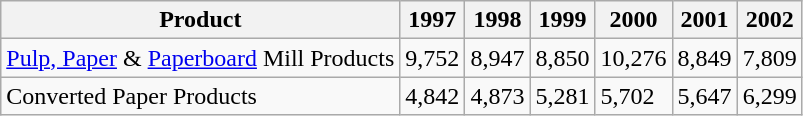<table class="wikitable">
<tr>
<th>Product</th>
<th>1997</th>
<th>1998</th>
<th>1999</th>
<th>2000</th>
<th>2001</th>
<th>2002</th>
</tr>
<tr>
<td><a href='#'>Pulp, Paper</a> & <a href='#'>Paperboard</a> Mill Products</td>
<td>9,752</td>
<td>8,947</td>
<td>8,850</td>
<td>10,276</td>
<td>8,849</td>
<td>7,809</td>
</tr>
<tr>
<td>Converted Paper Products</td>
<td>4,842</td>
<td>4,873</td>
<td>5,281</td>
<td>5,702</td>
<td>5,647</td>
<td>6,299</td>
</tr>
</table>
